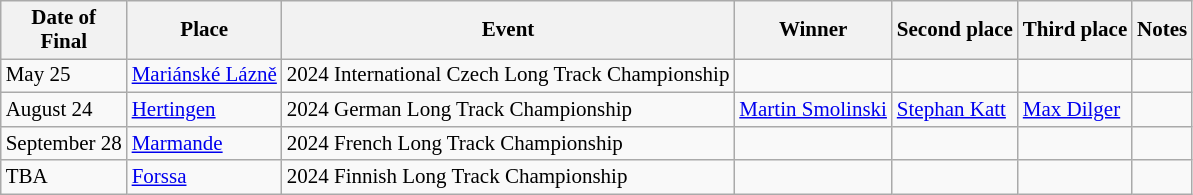<table class=wikitable style="font-size:14px">
<tr>
<th>Date of<br>Final</th>
<th>Place</th>
<th>Event</th>
<th>Winner</th>
<th>Second place</th>
<th>Third place</th>
<th>Notes</th>
</tr>
<tr>
<td>May 25</td>
<td> <a href='#'>Mariánské Lázně</a></td>
<td>2024 International Czech Long Track Championship</td>
<td></td>
<td></td>
<td></td>
<td></td>
</tr>
<tr>
<td>August 24</td>
<td> <a href='#'>Hertingen</a></td>
<td>2024 German Long Track Championship</td>
<td> <a href='#'>Martin Smolinski</a></td>
<td> <a href='#'>Stephan Katt</a></td>
<td> <a href='#'>Max Dilger</a></td>
<td></td>
</tr>
<tr>
<td>September 28</td>
<td> <a href='#'>Marmande</a></td>
<td>2024 French Long Track Championship</td>
<td></td>
<td></td>
<td></td>
<td></td>
</tr>
<tr>
<td>TBA</td>
<td> <a href='#'>Forssa</a></td>
<td>2024 Finnish Long Track Championship</td>
<td></td>
<td></td>
<td></td>
<td></td>
</tr>
</table>
